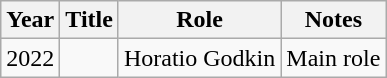<table class="wikitable">
<tr>
<th>Year</th>
<th>Title</th>
<th>Role</th>
<th class="unsortable">Notes</th>
</tr>
<tr>
<td>2022</td>
<td><em></em></td>
<td>Horatio Godkin</td>
<td>Main role</td>
</tr>
</table>
